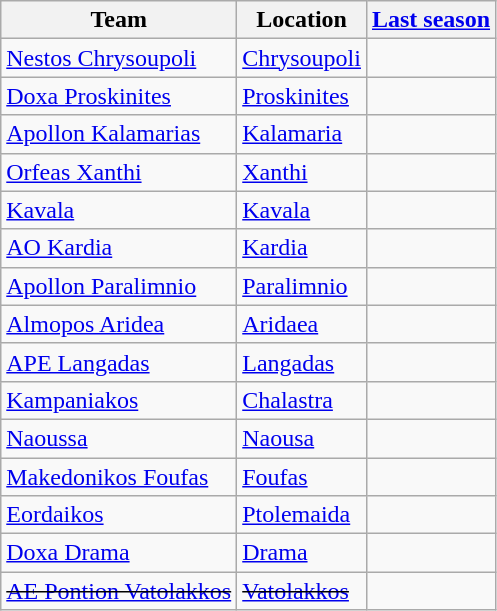<table class="wikitable sortable">
<tr>
<th>Team</th>
<th>Location</th>
<th><a href='#'>Last season</a></th>
</tr>
<tr>
<td><a href='#'>Nestos Chrysoupoli</a></td>
<td><a href='#'>Chrysoupoli</a></td>
<td></td>
</tr>
<tr>
<td><a href='#'>Doxa Proskinites</a></td>
<td><a href='#'>Proskinites</a></td>
<td></td>
</tr>
<tr>
<td><a href='#'>Apollon Kalamarias</a></td>
<td><a href='#'>Kalamaria</a></td>
<td></td>
</tr>
<tr>
<td><a href='#'>Orfeas Xanthi</a></td>
<td><a href='#'>Xanthi</a></td>
<td></td>
</tr>
<tr>
<td><a href='#'>Kavala</a></td>
<td><a href='#'>Kavala</a></td>
<td></td>
</tr>
<tr>
<td><a href='#'>AO Kardia</a></td>
<td><a href='#'>Kardia</a></td>
<td></td>
</tr>
<tr>
<td><a href='#'>Apollon Paralimnio</a></td>
<td><a href='#'>Paralimnio</a></td>
<td></td>
</tr>
<tr>
<td><a href='#'>Almopos Aridea</a></td>
<td><a href='#'>Aridaea</a></td>
<td></td>
</tr>
<tr>
<td><a href='#'>APE Langadas</a></td>
<td><a href='#'>Langadas</a></td>
<td></td>
</tr>
<tr>
<td><a href='#'>Kampaniakos</a></td>
<td><a href='#'>Chalastra</a></td>
<td></td>
</tr>
<tr>
<td><a href='#'>Naoussa</a></td>
<td><a href='#'>Naousa</a></td>
<td></td>
</tr>
<tr>
<td><a href='#'>Makedonikos Foufas</a></td>
<td><a href='#'>Foufas</a></td>
<td></td>
</tr>
<tr>
<td><a href='#'>Eordaikos</a></td>
<td><a href='#'>Ptolemaida</a></td>
<td></td>
</tr>
<tr>
<td><a href='#'>Doxa Drama</a></td>
<td><a href='#'>Drama</a></td>
<td></td>
</tr>
<tr>
<td><s><a href='#'>AE Pontion Vatolakkos</a></s></td>
<td><s><a href='#'>Vatolakkos</a></s></td>
<td><s></s></td>
</tr>
</table>
